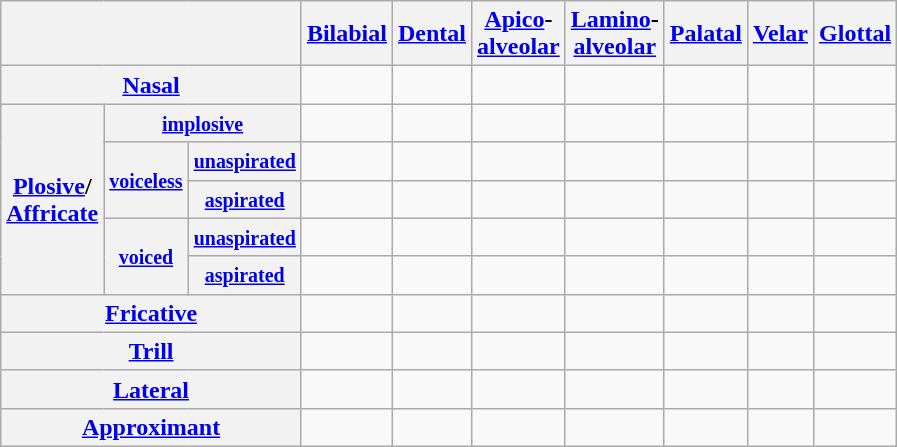<table class="wikitable" style="text-align: center;">
<tr>
<th colspan="3"></th>
<th><a href='#'>Bilabial</a></th>
<th><a href='#'>Dental</a></th>
<th><a href='#'>Apico</a>-<br><a href='#'>alveolar</a></th>
<th><a href='#'>Lamino</a>-<br><a href='#'>alveolar</a></th>
<th><a href='#'>Palatal</a></th>
<th><a href='#'>Velar</a></th>
<th><a href='#'>Glottal</a></th>
</tr>
<tr>
<th colspan="3"><a href='#'>Nasal</a></th>
<td> </td>
<td></td>
<td> </td>
<td></td>
<td></td>
<td> </td>
<td></td>
</tr>
<tr>
<th rowspan="5"><a href='#'>Plosive</a>/<br><a href='#'>Affricate</a></th>
<th colspan="2"><small><a href='#'>implosive</a></small></th>
<td> </td>
<td></td>
<td></td>
<td></td>
<td></td>
<td></td>
<td></td>
</tr>
<tr>
<th rowspan="2"><small><a href='#'>voiceless</a></small></th>
<th><small><a href='#'>unaspirated</a></small></th>
<td> </td>
<td> </td>
<td> </td>
<td> </td>
<td></td>
<td> </td>
<td></td>
</tr>
<tr>
<th><small><a href='#'>aspirated</a></small></th>
<td> </td>
<td> </td>
<td> </td>
<td> </td>
<td></td>
<td> </td>
<td></td>
</tr>
<tr>
<th rowspan="2"><small><a href='#'>voiced</a></small></th>
<th><small><a href='#'>unaspirated</a></small></th>
<td> </td>
<td> </td>
<td> </td>
<td> </td>
<td></td>
<td> </td>
<td></td>
</tr>
<tr>
<th><small><a href='#'>aspirated</a></small></th>
<td> </td>
<td> </td>
<td> </td>
<td> </td>
<td></td>
<td> </td>
<td></td>
</tr>
<tr>
<th ! colspan="3"><a href='#'>Fricative</a></th>
<td></td>
<td></td>
<td> </td>
<td></td>
<td></td>
<td></td>
<td> </td>
</tr>
<tr>
<th colspan="3"><a href='#'>Trill</a></th>
<td></td>
<td></td>
<td> </td>
<td></td>
<td></td>
<td></td>
<td></td>
</tr>
<tr>
<th colspan="3"><a href='#'>Lateral</a></th>
<td></td>
<td></td>
<td> </td>
<td></td>
<td></td>
<td></td>
<td></td>
</tr>
<tr>
<th colspan="3"><a href='#'>Approximant</a></th>
<td> </td>
<td></td>
<td></td>
<td></td>
<td> </td>
<td></td>
<td></td>
</tr>
</table>
